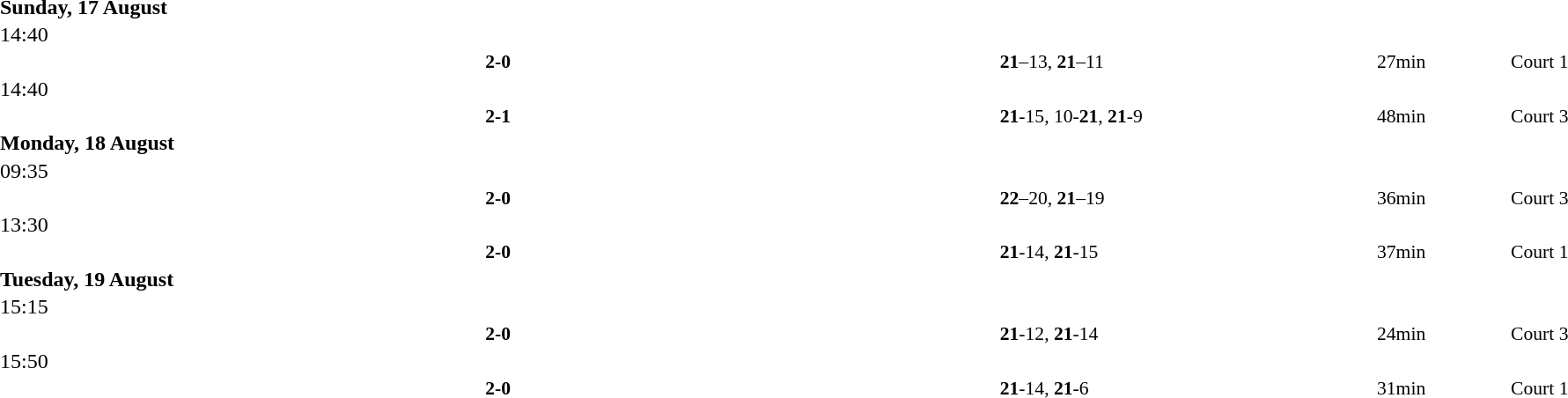<table style="width:100%;" cellspacing="1">
<tr>
<th width=25%></th>
<th width=10%></th>
<th width=25%></th>
</tr>
<tr>
<td><strong>Sunday, 17 August</strong></td>
</tr>
<tr>
<td>14:40</td>
</tr>
<tr style=font-size:90%>
<td align=right><strong></strong></td>
<td align=center><strong> 2-0 </strong></td>
<td></td>
<td><strong>21</strong>–13, <strong>21</strong>–11</td>
<td>27min</td>
<td>Court 1</td>
</tr>
<tr>
<td>14:40</td>
</tr>
<tr style=font-size:90%>
<td align=right><strong></strong></td>
<td align=center><strong> 2-1 </strong></td>
<td></td>
<td><strong>21</strong>-15, 10-<strong>21</strong>, <strong>21</strong>-9</td>
<td>48min</td>
<td>Court 3</td>
</tr>
<tr>
<td><strong>Monday, 18 August</strong></td>
</tr>
<tr>
<td>09:35</td>
</tr>
<tr style=font-size:90%>
<td align=right><strong></strong></td>
<td align=center><strong> 2-0 </strong></td>
<td></td>
<td><strong>22</strong>–20, <strong>21</strong>–19</td>
<td>36min</td>
<td>Court 3</td>
</tr>
<tr>
<td>13:30</td>
</tr>
<tr style=font-size:90%>
<td align=right><strong></strong></td>
<td align=center><strong> 2-0 </strong></td>
<td></td>
<td><strong>21</strong>-14, <strong>21</strong>-15</td>
<td>37min</td>
<td>Court 1</td>
</tr>
<tr>
<td><strong>Tuesday, 19 August</strong></td>
</tr>
<tr>
<td>15:15</td>
</tr>
<tr style=font-size:90%>
<td align=right><strong></strong></td>
<td align=center><strong> 2-0 </strong></td>
<td></td>
<td><strong>21</strong>-12, <strong>21</strong>-14</td>
<td>24min</td>
<td>Court 3</td>
</tr>
<tr>
<td>15:50</td>
</tr>
<tr style=font-size:90%>
<td align=right><strong></strong></td>
<td align=center><strong> 2-0 </strong></td>
<td></td>
<td><strong>21</strong>-14, <strong>21</strong>-6</td>
<td>31min</td>
<td>Court 1</td>
</tr>
</table>
